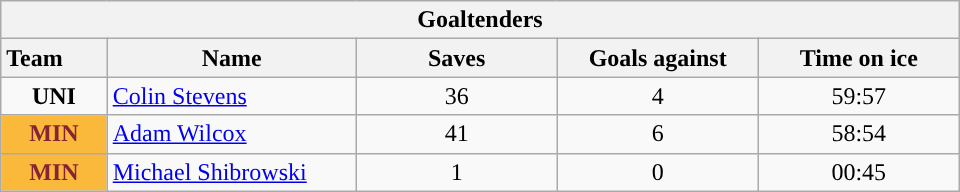<table class="wikitable" style="width:40em; text-align:right;">
<tr>
<th colspan=5>Goaltenders</th>
</tr>
<tr>
<th style="width:4em; text-align:left;">Team</th>
<th style="width:10em;">Name</th>
<th style="width:8em;">Saves</th>
<th style="width:8em;">Goals against</th>
<th style="width:8em;">Time on ice</th>
</tr>
<tr>
<td align=center><strong>UNI</strong></td>
<td style="text-align:left;"><a href='#'>Colin Stevens</a></td>
<td align=center>36</td>
<td align=center>4</td>
<td align=center>59:57</td>
</tr>
<tr>
<td align=center style="color:#862334; background:#FBB93C; "><strong>MIN</strong></td>
<td style="text-align:left;"><a href='#'>Adam Wilcox</a></td>
<td align=center>41</td>
<td align=center>6</td>
<td align=center>58:54</td>
</tr>
<tr>
<td align=center style="color:#862334; background:#FBB93C; "><strong>MIN</strong></td>
<td style="text-align:left;"><a href='#'>Michael Shibrowski</a></td>
<td align=center>1</td>
<td align=center>0</td>
<td align=center>00:45</td>
</tr>
</table>
